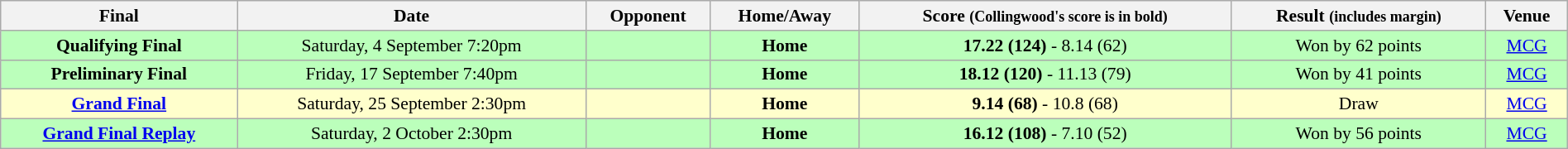<table class="wikitable" style="font-size:90%; text-align:center; width: 100%; margin-left: auto; margin-right: auto;">
<tr>
<th>Final</th>
<th>Date</th>
<th>Opponent</th>
<th>Home/Away</th>
<th>Score <small>(Collingwood's score is in bold)</small></th>
<th>Result <small> (includes margin)</small></th>
<th>Venue</th>
</tr>
<tr style="text-align:center; background:#bfb;">
<td><strong>Qualifying Final</strong></td>
<td>Saturday, 4 September 7:20pm</td>
<td></td>
<td><strong>Home</strong></td>
<td><strong>17.22 (124)</strong> - 8.14 (62)</td>
<td>Won by 62 points</td>
<td><a href='#'>MCG</a></td>
</tr>
<tr style="text-align:center; background:#bfb;">
<td><strong>Preliminary Final</strong></td>
<td>Friday, 17 September 7:40pm</td>
<td></td>
<td><strong>Home</strong></td>
<td><strong>18.12 (120)</strong> - 11.13 (79)</td>
<td>Won by 41 points</td>
<td><a href='#'>MCG</a></td>
</tr>
<tr style="text-align:center; background:#ffc;">
<td><strong><a href='#'>Grand Final</a></strong></td>
<td>Saturday, 25 September 2:30pm</td>
<td></td>
<td><strong>Home</strong></td>
<td><strong>9.14 (68)</strong> - 10.8 (68)</td>
<td>Draw</td>
<td><a href='#'>MCG</a></td>
</tr>
<tr style="text-align:center; background:#bfb;">
<td><strong><a href='#'>Grand Final Replay</a></strong></td>
<td>Saturday, 2 October 2:30pm</td>
<td></td>
<td><strong>Home</strong></td>
<td><strong>16.12 (108)</strong> - 7.10 (52)</td>
<td>Won by 56 points</td>
<td><a href='#'>MCG</a></td>
</tr>
</table>
